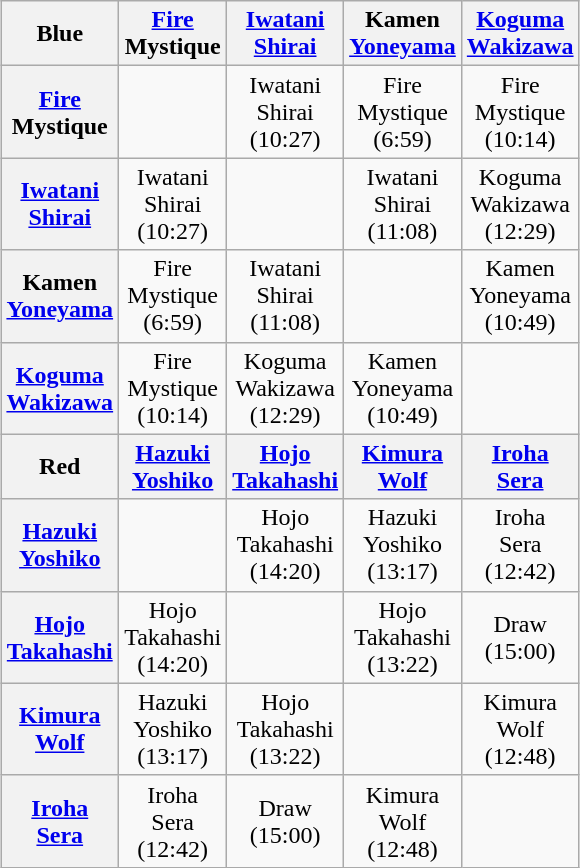<table class="wikitable" style="text-align:center; margin: 1em auto 1em auto;" width="25%">
<tr>
<th>Blue</th>
<th><a href='#'>Fire</a><br>Mystique</th>
<th><a href='#'>Iwatani</a><br><a href='#'>Shirai</a></th>
<th>Kamen<br><a href='#'>Yoneyama</a></th>
<th><a href='#'>Koguma</a><br><a href='#'>Wakizawa</a></th>
</tr>
<tr>
<th><a href='#'>Fire</a><br>Mystique</th>
<td></td>
<td>Iwatani<br>Shirai<br>(10:27)</td>
<td>Fire<br>Mystique<br>(6:59)</td>
<td>Fire<br>Mystique<br>(10:14)</td>
</tr>
<tr>
<th><a href='#'>Iwatani</a><br><a href='#'>Shirai</a></th>
<td>Iwatani<br>Shirai<br>(10:27)</td>
<td></td>
<td>Iwatani<br>Shirai<br>(11:08)</td>
<td>Koguma<br>Wakizawa<br>(12:29)</td>
</tr>
<tr>
<th>Kamen<br><a href='#'>Yoneyama</a></th>
<td>Fire<br>Mystique<br>(6:59)</td>
<td>Iwatani<br>Shirai<br>(11:08)</td>
<td></td>
<td>Kamen<br>Yoneyama<br>(10:49)</td>
</tr>
<tr>
<th><a href='#'>Koguma</a><br><a href='#'>Wakizawa</a></th>
<td>Fire<br>Mystique<br>(10:14)</td>
<td>Koguma<br>Wakizawa<br>(12:29)</td>
<td>Kamen<br>Yoneyama<br>(10:49)</td>
<td></td>
</tr>
<tr>
<th>Red</th>
<th><a href='#'>Hazuki</a><br><a href='#'>Yoshiko</a></th>
<th><a href='#'>Hojo</a><br><a href='#'>Takahashi</a></th>
<th><a href='#'>Kimura</a><br><a href='#'>Wolf</a></th>
<th><a href='#'>Iroha</a><br><a href='#'>Sera</a></th>
</tr>
<tr>
<th><a href='#'>Hazuki</a><br><a href='#'>Yoshiko</a></th>
<td></td>
<td>Hojo<br>Takahashi<br>(14:20)</td>
<td>Hazuki<br>Yoshiko<br>(13:17)</td>
<td>Iroha<br>Sera<br>(12:42)</td>
</tr>
<tr>
<th><a href='#'>Hojo</a><br><a href='#'>Takahashi</a></th>
<td>Hojo<br>Takahashi<br>(14:20)</td>
<td></td>
<td>Hojo<br>Takahashi<br>(13:22)</td>
<td>Draw<br>(15:00)</td>
</tr>
<tr>
<th><a href='#'>Kimura</a><br><a href='#'>Wolf</a></th>
<td>Hazuki<br>Yoshiko<br>(13:17)</td>
<td>Hojo<br>Takahashi<br>(13:22)</td>
<td></td>
<td>Kimura<br>Wolf<br>(12:48)</td>
</tr>
<tr>
<th><a href='#'>Iroha</a><br><a href='#'>Sera</a></th>
<td>Iroha<br>Sera<br>(12:42)</td>
<td>Draw<br>(15:00)</td>
<td>Kimura<br>Wolf<br>(12:48)</td>
<td></td>
</tr>
</table>
